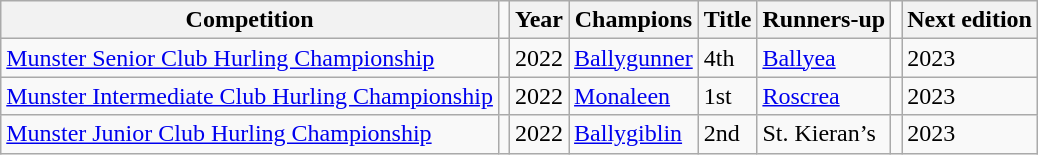<table class="wikitable sortable">
<tr>
<th>Competition</th>
<td></td>
<th>Year</th>
<th>Champions</th>
<th>Title</th>
<th>Runners-up</th>
<td></td>
<th>Next edition</th>
</tr>
<tr>
<td><a href='#'>Munster Senior Club Hurling Championship</a></td>
<td></td>
<td>2022</td>
<td><a href='#'>Ballygunner</a></td>
<td>4th</td>
<td><a href='#'>Ballyea</a></td>
<td></td>
<td>2023</td>
</tr>
<tr>
<td><a href='#'>Munster Intermediate Club Hurling Championship</a></td>
<td></td>
<td>2022</td>
<td><a href='#'>Monaleen</a></td>
<td>1st</td>
<td><a href='#'>Roscrea</a></td>
<td></td>
<td>2023</td>
</tr>
<tr>
<td><a href='#'>Munster Junior Club Hurling Championship</a></td>
<td></td>
<td>2022</td>
<td><a href='#'>Ballygiblin</a></td>
<td>2nd</td>
<td>St. Kieran’s</td>
<td></td>
<td>2023</td>
</tr>
</table>
